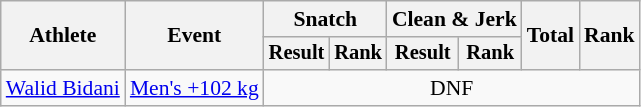<table class="wikitable" style="font-size:90%">
<tr>
<th rowspan="2">Athlete</th>
<th rowspan="2">Event</th>
<th colspan="2">Snatch</th>
<th colspan="2">Clean & Jerk</th>
<th rowspan="2">Total</th>
<th rowspan="2">Rank</th>
</tr>
<tr style="font-size:95%">
<th>Result</th>
<th>Rank</th>
<th>Result</th>
<th>Rank</th>
</tr>
<tr align=center>
<td align=left><a href='#'>Walid Bidani</a></td>
<td align=left><a href='#'>Men's +102 kg</a></td>
<td colspan="6">DNF</td>
</tr>
</table>
